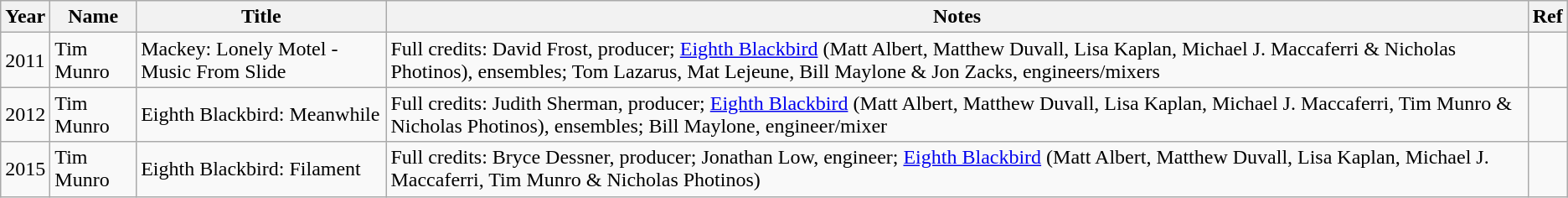<table class="wikitable">
<tr>
<th>Year</th>
<th>Name</th>
<th>Title</th>
<th>Notes</th>
<th>Ref</th>
</tr>
<tr>
<td>2011</td>
<td>Tim Munro</td>
<td>Mackey: Lonely Motel - Music From Slide</td>
<td>Full credits: David Frost, producer; <a href='#'>Eighth Blackbird</a> (Matt Albert, Matthew Duvall, Lisa Kaplan, Michael J. Maccaferri & Nicholas Photinos), ensembles; Tom Lazarus, Mat Lejeune, Bill Maylone & Jon Zacks, engineers/mixers</td>
<td></td>
</tr>
<tr>
<td>2012</td>
<td>Tim Munro</td>
<td>Eighth Blackbird: Meanwhile</td>
<td>Full credits: Judith Sherman, producer; <a href='#'>Eighth Blackbird</a> (Matt Albert, Matthew Duvall, Lisa Kaplan, Michael J. Maccaferri, Tim Munro & Nicholas Photinos), ensembles; Bill Maylone, engineer/mixer</td>
<td></td>
</tr>
<tr>
<td>2015</td>
<td>Tim Munro</td>
<td>Eighth Blackbird: Filament</td>
<td>Full credits: Bryce Dessner, producer; Jonathan Low, engineer; <a href='#'>Eighth Blackbird</a> (Matt Albert, Matthew Duvall, Lisa Kaplan, Michael J. Maccaferri, Tim Munro & Nicholas Photinos)</td>
<td></td>
</tr>
</table>
